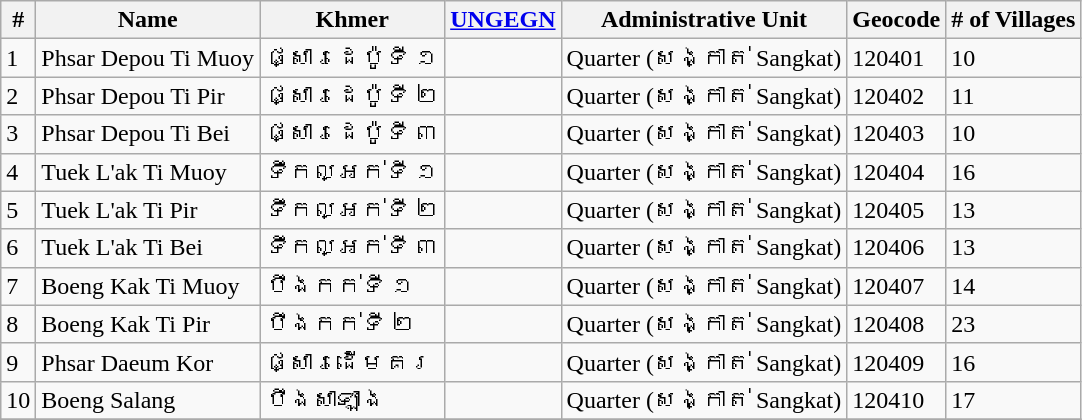<table class="wikitable sortable">
<tr>
<th>#</th>
<th>Name</th>
<th>Khmer</th>
<th><a href='#'>UNGEGN</a></th>
<th>Administrative Unit</th>
<th>Geocode</th>
<th># of Villages</th>
</tr>
<tr>
<td>1</td>
<td>Phsar Depou Ti Muoy</td>
<td>ផ្សារដេប៉ូទី ១</td>
<td></td>
<td>Quarter (សង្កាត់ Sangkat)</td>
<td>120401</td>
<td>10</td>
</tr>
<tr>
<td>2</td>
<td>Phsar Depou Ti Pir</td>
<td>ផ្សារដេប៉ូទី ២</td>
<td></td>
<td>Quarter (សង្កាត់ Sangkat)</td>
<td>120402</td>
<td>11</td>
</tr>
<tr>
<td>3</td>
<td>Phsar Depou Ti Bei</td>
<td>ផ្សារដេប៉ូទី ៣</td>
<td></td>
<td>Quarter (សង្កាត់ Sangkat)</td>
<td>120403</td>
<td>10</td>
</tr>
<tr>
<td>4</td>
<td>Tuek L'ak Ti Muoy</td>
<td>ទឹកល្អក់ទី ១</td>
<td></td>
<td>Quarter (សង្កាត់ Sangkat)</td>
<td>120404</td>
<td>16</td>
</tr>
<tr>
<td>5</td>
<td>Tuek L'ak Ti Pir</td>
<td>ទឹកល្អក់ទី ២</td>
<td></td>
<td>Quarter (សង្កាត់ Sangkat)</td>
<td>120405</td>
<td>13</td>
</tr>
<tr>
<td>6</td>
<td>Tuek L'ak Ti Bei</td>
<td>ទឹកល្អក់ទី ៣</td>
<td></td>
<td>Quarter (សង្កាត់ Sangkat)</td>
<td>120406</td>
<td>13</td>
</tr>
<tr>
<td>7</td>
<td>Boeng Kak Ti Muoy</td>
<td>បឹងកក់ទី ១</td>
<td></td>
<td>Quarter (សង្កាត់ Sangkat)</td>
<td>120407</td>
<td>14</td>
</tr>
<tr>
<td>8</td>
<td>Boeng Kak Ti Pir</td>
<td>បឹងកក់ទី ២</td>
<td></td>
<td>Quarter (សង្កាត់ Sangkat)</td>
<td>120408</td>
<td>23</td>
</tr>
<tr>
<td>9</td>
<td>Phsar Daeum Kor</td>
<td>ផ្សារដើមគរ</td>
<td></td>
<td>Quarter (សង្កាត់ Sangkat)</td>
<td>120409</td>
<td>16</td>
</tr>
<tr>
<td>10</td>
<td>Boeng Salang</td>
<td>បឹងសាឡាង</td>
<td></td>
<td>Quarter (សង្កាត់ Sangkat)</td>
<td>120410</td>
<td>17</td>
</tr>
<tr>
</tr>
</table>
